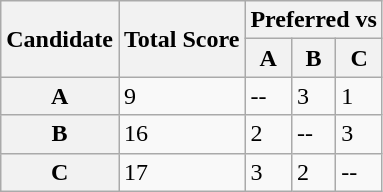<table class="wikitable">
<tr>
<th rowspan=2>Candidate</th>
<th rowspan = 2>Total Score</th>
<th colspan=3>Preferred vs</th>
</tr>
<tr>
<th>A</th>
<th>B</th>
<th>C</th>
</tr>
<tr>
<th>A</th>
<td>9</td>
<td>--</td>
<td>3</td>
<td>1</td>
</tr>
<tr>
<th>B</th>
<td>16</td>
<td>2</td>
<td>--</td>
<td>3</td>
</tr>
<tr>
<th>C</th>
<td>17</td>
<td>3</td>
<td>2</td>
<td>--</td>
</tr>
</table>
